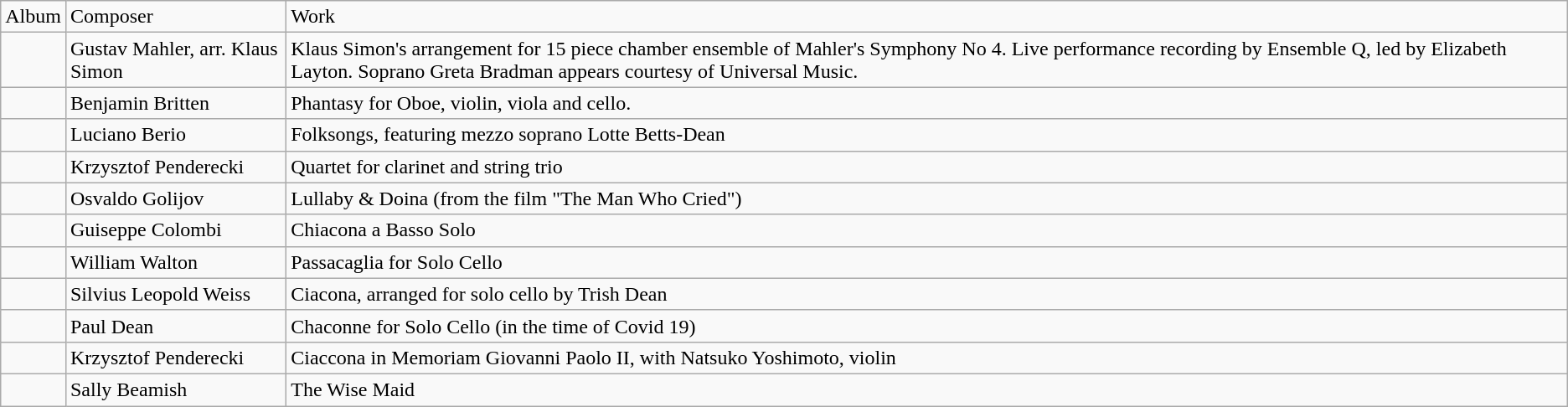<table class="wikitable">
<tr>
<td>Album</td>
<td>Composer</td>
<td>Work</td>
</tr>
<tr>
<td></td>
<td>Gustav Mahler, arr. Klaus Simon</td>
<td>Klaus Simon's arrangement for 15 piece chamber ensemble of Mahler's Symphony No 4. Live performance recording by Ensemble Q, led by Elizabeth Layton. Soprano Greta Bradman appears courtesy of Universal Music.</td>
</tr>
<tr>
<td></td>
<td>Benjamin Britten</td>
<td>Phantasy for Oboe, violin, viola and cello.</td>
</tr>
<tr>
<td></td>
<td>Luciano Berio</td>
<td>Folksongs, featuring mezzo soprano Lotte Betts-Dean</td>
</tr>
<tr>
<td></td>
<td>Krzysztof Penderecki</td>
<td>Quartet for clarinet and string trio</td>
</tr>
<tr>
<td></td>
<td>Osvaldo Golijov</td>
<td>Lullaby & Doina (from the film "The Man Who Cried")</td>
</tr>
<tr>
<td></td>
<td>Guiseppe Colombi</td>
<td>Chiacona a Basso Solo</td>
</tr>
<tr>
<td></td>
<td>William Walton</td>
<td>Passacaglia for Solo Cello</td>
</tr>
<tr>
<td></td>
<td>Silvius Leopold Weiss</td>
<td>Ciacona, arranged for solo cello by Trish Dean</td>
</tr>
<tr>
<td></td>
<td>Paul Dean</td>
<td>Chaconne for Solo Cello (in the time of Covid 19)</td>
</tr>
<tr>
<td></td>
<td>Krzysztof Penderecki</td>
<td>Ciaccona in Memoriam Giovanni Paolo II, with Natsuko Yoshimoto, violin</td>
</tr>
<tr>
<td></td>
<td>Sally Beamish</td>
<td>The Wise Maid</td>
</tr>
</table>
